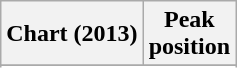<table class="wikitable sortable">
<tr>
<th>Chart (2013)</th>
<th>Peak <br> position</th>
</tr>
<tr>
</tr>
<tr>
</tr>
</table>
